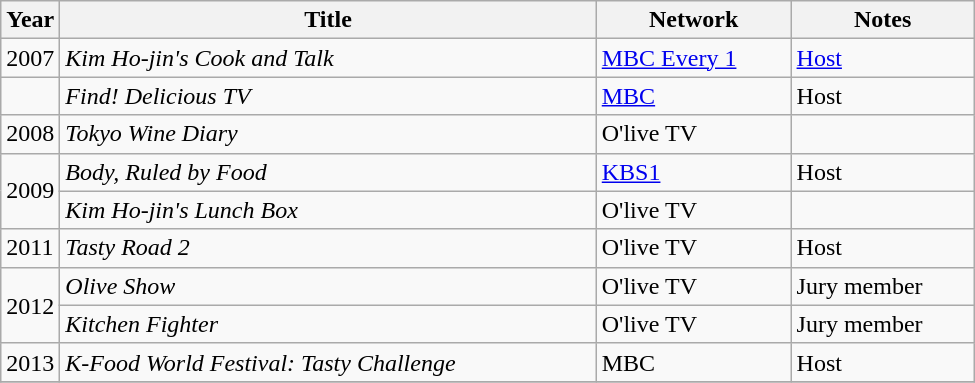<table class="wikitable" style="width:650px">
<tr>
<th width=10>Year</th>
<th>Title</th>
<th>Network</th>
<th>Notes</th>
</tr>
<tr>
<td>2007</td>
<td><em>Kim Ho-jin's Cook and Talk</em></td>
<td><a href='#'>MBC Every 1</a></td>
<td><a href='#'>Host</a></td>
</tr>
<tr>
<td></td>
<td><em>Find! Delicious TV</em></td>
<td><a href='#'>MBC</a></td>
<td>Host</td>
</tr>
<tr>
<td>2008</td>
<td><em>Tokyo Wine Diary</em></td>
<td>O'live TV</td>
<td></td>
</tr>
<tr>
<td rowspan=2>2009</td>
<td><em>Body, Ruled by Food</em> </td>
<td><a href='#'>KBS1</a></td>
<td>Host</td>
</tr>
<tr>
<td><em>Kim Ho-jin's Lunch Box</em></td>
<td>O'live TV</td>
<td></td>
</tr>
<tr>
<td>2011</td>
<td><em>Tasty Road 2</em></td>
<td>O'live TV</td>
<td>Host</td>
</tr>
<tr>
<td rowspan=2>2012</td>
<td><em>Olive Show</em></td>
<td>O'live TV</td>
<td>Jury member</td>
</tr>
<tr>
<td><em>Kitchen Fighter</em></td>
<td>O'live TV</td>
<td>Jury member</td>
</tr>
<tr>
<td>2013</td>
<td><em>K-Food World Festival: Tasty Challenge</em></td>
<td>MBC</td>
<td>Host</td>
</tr>
<tr>
</tr>
</table>
